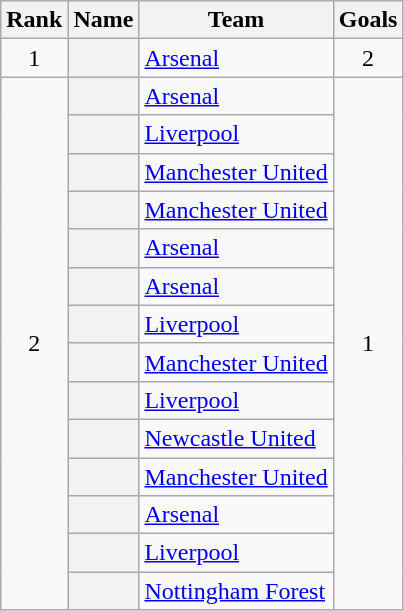<table class="wikitable plainrowheaders sortable" cellpadding="3" style="text-align: center;">
<tr>
<th scope=col>Rank</th>
<th scope=col>Name</th>
<th scope=col>Team</th>
<th scope=col>Goals</th>
</tr>
<tr>
<td rowspan"1">1</td>
<th scope=row> </th>
<td align="left"><a href='#'>Arsenal</a></td>
<td rowspan="1">2</td>
</tr>
<tr>
<td rowspan="14">2</td>
<th scope=row> </th>
<td align="left"><a href='#'>Arsenal</a></td>
<td rowspan="14">1</td>
</tr>
<tr>
<th scope=row> </th>
<td align="left"><a href='#'>Liverpool</a></td>
</tr>
<tr>
<th scope=row> </th>
<td align="left"><a href='#'>Manchester United</a></td>
</tr>
<tr>
<th scope=row> </th>
<td align="left"><a href='#'>Manchester United</a></td>
</tr>
<tr>
<th scope=row> </th>
<td align="left"><a href='#'>Arsenal</a></td>
</tr>
<tr>
<th scope=row> </th>
<td align="left"><a href='#'>Arsenal</a></td>
</tr>
<tr>
<th scope=row> </th>
<td align="left"><a href='#'>Liverpool</a></td>
</tr>
<tr>
<th scope=row> </th>
<td align="left"><a href='#'>Manchester United</a></td>
</tr>
<tr>
<th scope=row> </th>
<td align="left"><a href='#'>Liverpool</a></td>
</tr>
<tr>
<th scope=row> </th>
<td align="left"><a href='#'>Newcastle United</a></td>
</tr>
<tr>
<th scope=row> </th>
<td align="left"><a href='#'>Manchester United</a></td>
</tr>
<tr>
<th scope=row> </th>
<td align="left"><a href='#'>Arsenal</a></td>
</tr>
<tr>
<th scope=row> </th>
<td align="left"><a href='#'>Liverpool</a></td>
</tr>
<tr>
<th scope=row> </th>
<td align="left"><a href='#'>Nottingham Forest</a></td>
</tr>
</table>
